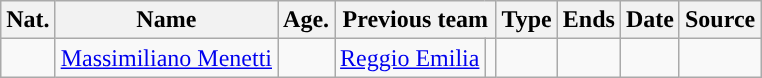<table class="wikitable sortable">
<tr>
<th>Nat.</th>
<th>Name</th>
<th>Age.</th>
<th colspan=2>Previous team</th>
<th>Type</th>
<th>Ends</th>
<th>Date</th>
<th>Source</th>
</tr>
<tr>
<td></td>
<td><a href='#'>Massimiliano Menetti</a></td>
<td></td>
<td><a href='#'>Reggio Emilia</a></td>
<td></td>
<td></td>
<td></td>
<td></td>
<td></td>
</tr>
</table>
